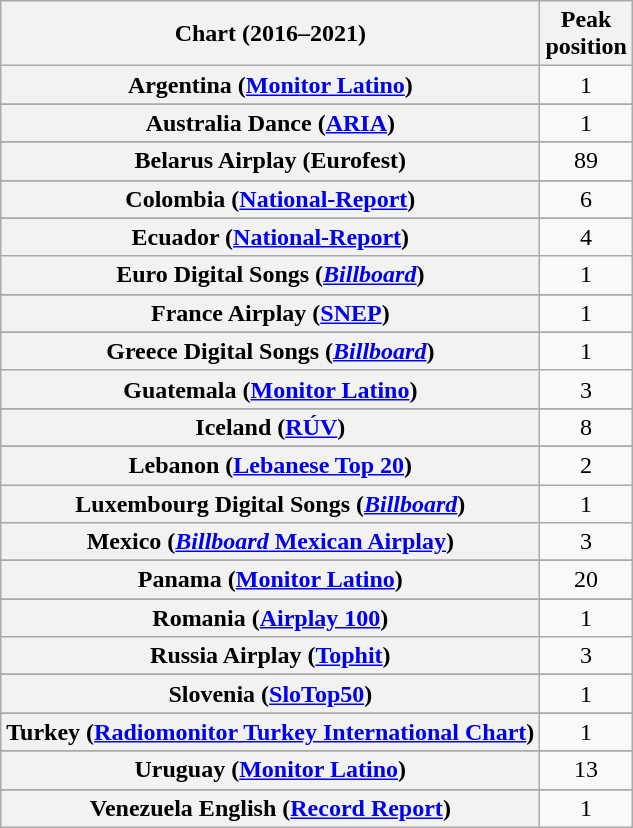<table class="wikitable sortable plainrowheaders" style="text-align:center">
<tr>
<th scope="col">Chart (2016–2021)</th>
<th scope="col">Peak<br>position</th>
</tr>
<tr>
<th scope="row">Argentina (<a href='#'>Monitor Latino</a>)</th>
<td>1</td>
</tr>
<tr>
</tr>
<tr>
<th scope="row">Australia Dance (<a href='#'>ARIA</a>)</th>
<td>1</td>
</tr>
<tr>
</tr>
<tr>
<th scope="row">Belarus Airplay (Eurofest)</th>
<td>89</td>
</tr>
<tr>
</tr>
<tr>
</tr>
<tr>
</tr>
<tr>
</tr>
<tr>
</tr>
<tr>
</tr>
<tr>
<th scope="row">Colombia (<a href='#'>National-Report</a>)</th>
<td>6</td>
</tr>
<tr>
</tr>
<tr>
</tr>
<tr>
</tr>
<tr>
<th scope="row">Ecuador (<a href='#'>National-Report</a>)</th>
<td>4</td>
</tr>
<tr>
<th scope="row">Euro Digital Songs (<em><a href='#'>Billboard</a></em>)</th>
<td>1</td>
</tr>
<tr>
</tr>
<tr>
</tr>
<tr>
<th scope="row">France Airplay (<a href='#'>SNEP</a>)</th>
<td style="text-align:center;">1</td>
</tr>
<tr>
</tr>
<tr>
</tr>
<tr>
<th scope="row">Greece Digital Songs (<em><a href='#'>Billboard</a></em>)</th>
<td>1</td>
</tr>
<tr>
<th scope="row">Guatemala (<a href='#'>Monitor Latino</a>)</th>
<td>3</td>
</tr>
<tr>
</tr>
<tr>
</tr>
<tr>
<th scope="row">Iceland (<a href='#'>RÚV</a>)</th>
<td>8</td>
</tr>
<tr>
</tr>
<tr>
</tr>
<tr>
</tr>
<tr>
<th scope="row">Lebanon (<a href='#'>Lebanese Top 20</a>)</th>
<td>2</td>
</tr>
<tr>
<th scope="row">Luxembourg Digital Songs (<em><a href='#'>Billboard</a></em>)</th>
<td>1</td>
</tr>
<tr>
<th scope="row">Mexico (<a href='#'><em>Billboard</em> Mexican Airplay</a>)</th>
<td>3</td>
</tr>
<tr>
</tr>
<tr>
</tr>
<tr>
</tr>
<tr>
</tr>
<tr>
<th scope="row">Panama (<a href='#'>Monitor Latino</a>)</th>
<td>20</td>
</tr>
<tr>
</tr>
<tr>
</tr>
<tr>
<th scope="row">Romania (<a href='#'>Airplay 100</a>)</th>
<td>1</td>
</tr>
<tr>
<th scope="row">Russia Airplay (<a href='#'>Tophit</a>)</th>
<td>3</td>
</tr>
<tr>
</tr>
<tr>
</tr>
<tr>
</tr>
<tr>
<th scope="row">Slovenia (<a href='#'>SloTop50</a>)</th>
<td>1</td>
</tr>
<tr>
</tr>
<tr>
</tr>
<tr>
</tr>
<tr>
</tr>
<tr>
<th scope="row">Turkey (<a href='#'>Radiomonitor Turkey International Chart</a>)</th>
<td>1</td>
</tr>
<tr>
</tr>
<tr>
<th scope="row">Uruguay (<a href='#'>Monitor Latino</a>)</th>
<td>13</td>
</tr>
<tr>
</tr>
<tr>
</tr>
<tr>
</tr>
<tr>
</tr>
<tr>
</tr>
<tr>
</tr>
<tr>
</tr>
<tr>
<th scope="row">Venezuela English (<a href='#'>Record Report</a>)</th>
<td>1</td>
</tr>
</table>
